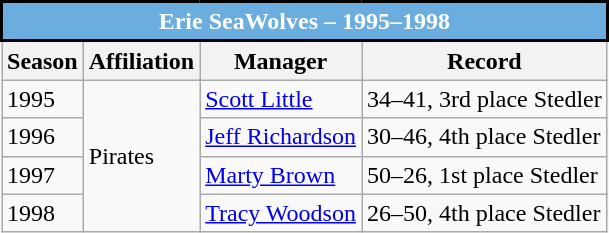<table class="wikitable">
<tr>
<th colspan=5 style="background:#6BADDF; color:white; border: 2px solid #000">Erie SeaWolves – 1995–1998</th>
</tr>
<tr>
<th>Season</th>
<th>Affiliation</th>
<th>Manager</th>
<th>Record</th>
</tr>
<tr>
<td>1995</td>
<td rowspan=4>Pirates</td>
<td><a href='#'>Scott Little</a></td>
<td>34–41, 3rd place Stedler</td>
</tr>
<tr>
<td>1996</td>
<td><a href='#'>Jeff Richardson</a></td>
<td>30–46, 4th place Stedler</td>
</tr>
<tr>
<td>1997</td>
<td><a href='#'>Marty Brown</a></td>
<td>50–26, 1st place Stedler</td>
</tr>
<tr>
<td>1998</td>
<td><a href='#'>Tracy Woodson</a></td>
<td>26–50, 4th place Stedler</td>
</tr>
</table>
